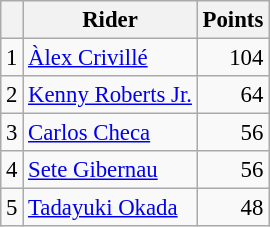<table class="wikitable" style="font-size: 95%;">
<tr>
<th></th>
<th>Rider</th>
<th>Points</th>
</tr>
<tr>
<td align=center>1</td>
<td> <a href='#'>Àlex Crivillé</a></td>
<td align=right>104</td>
</tr>
<tr>
<td align=center>2</td>
<td> <a href='#'>Kenny Roberts Jr.</a></td>
<td align=right>64</td>
</tr>
<tr>
<td align=center>3</td>
<td> <a href='#'>Carlos Checa</a></td>
<td align=right>56</td>
</tr>
<tr>
<td align=center>4</td>
<td> <a href='#'>Sete Gibernau</a></td>
<td align=right>56</td>
</tr>
<tr>
<td align=center>5</td>
<td> <a href='#'>Tadayuki Okada</a></td>
<td align=right>48</td>
</tr>
</table>
